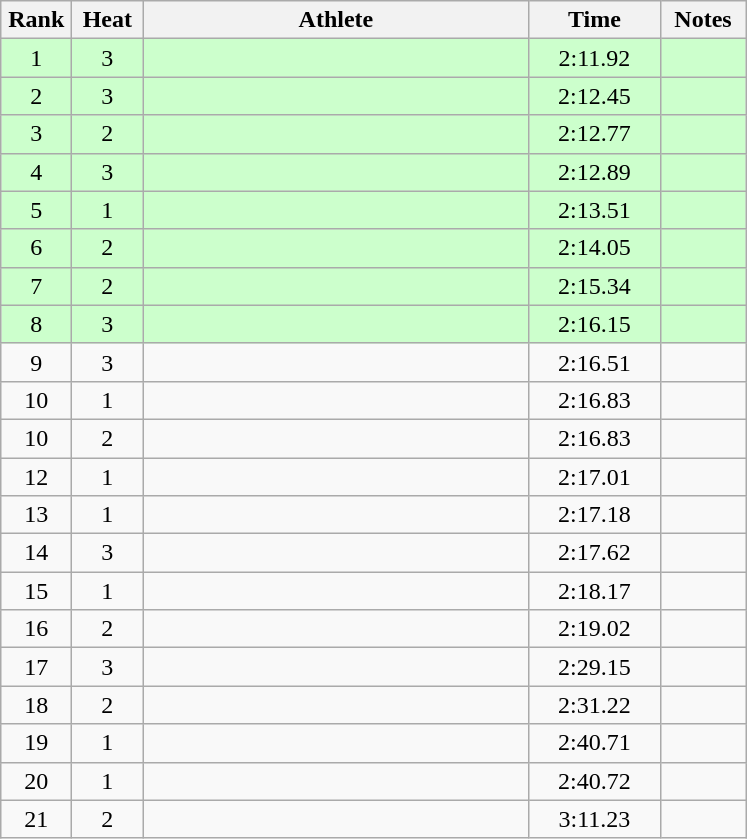<table class="wikitable" style="text-align:center">
<tr>
<th width=40>Rank</th>
<th width=40>Heat</th>
<th width=250>Athlete</th>
<th width=80>Time</th>
<th width=50>Notes</th>
</tr>
<tr bgcolor=#ccffcc>
<td>1</td>
<td>3</td>
<td align=left></td>
<td>2:11.92</td>
<td></td>
</tr>
<tr bgcolor=#ccffcc>
<td>2</td>
<td>3</td>
<td align=left></td>
<td>2:12.45</td>
<td></td>
</tr>
<tr bgcolor=#ccffcc>
<td>3</td>
<td>2</td>
<td align=left></td>
<td>2:12.77</td>
<td></td>
</tr>
<tr bgcolor=#ccffcc>
<td>4</td>
<td>3</td>
<td align=left></td>
<td>2:12.89</td>
<td></td>
</tr>
<tr bgcolor=#ccffcc>
<td>5</td>
<td>1</td>
<td align=left></td>
<td>2:13.51</td>
<td></td>
</tr>
<tr bgcolor=#ccffcc>
<td>6</td>
<td>2</td>
<td align=left></td>
<td>2:14.05</td>
<td></td>
</tr>
<tr bgcolor=#ccffcc>
<td>7</td>
<td>2</td>
<td align=left></td>
<td>2:15.34</td>
<td></td>
</tr>
<tr bgcolor=#ccffcc>
<td>8</td>
<td>3</td>
<td align=left></td>
<td>2:16.15</td>
<td></td>
</tr>
<tr>
<td>9</td>
<td>3</td>
<td align=left></td>
<td>2:16.51</td>
<td></td>
</tr>
<tr>
<td>10</td>
<td>1</td>
<td align=left></td>
<td>2:16.83</td>
<td></td>
</tr>
<tr>
<td>10</td>
<td>2</td>
<td align=left></td>
<td>2:16.83</td>
<td></td>
</tr>
<tr>
<td>12</td>
<td>1</td>
<td align=left></td>
<td>2:17.01</td>
<td></td>
</tr>
<tr>
<td>13</td>
<td>1</td>
<td align=left></td>
<td>2:17.18</td>
<td></td>
</tr>
<tr>
<td>14</td>
<td>3</td>
<td align=left></td>
<td>2:17.62</td>
<td></td>
</tr>
<tr>
<td>15</td>
<td>1</td>
<td align=left></td>
<td>2:18.17</td>
<td></td>
</tr>
<tr>
<td>16</td>
<td>2</td>
<td align=left></td>
<td>2:19.02</td>
<td></td>
</tr>
<tr>
<td>17</td>
<td>3</td>
<td align=left></td>
<td>2:29.15</td>
<td></td>
</tr>
<tr>
<td>18</td>
<td>2</td>
<td align=left></td>
<td>2:31.22</td>
<td></td>
</tr>
<tr>
<td>19</td>
<td>1</td>
<td align=left></td>
<td>2:40.71</td>
<td></td>
</tr>
<tr>
<td>20</td>
<td>1</td>
<td align=left></td>
<td>2:40.72</td>
<td></td>
</tr>
<tr>
<td>21</td>
<td>2</td>
<td align=left></td>
<td>3:11.23</td>
<td></td>
</tr>
</table>
